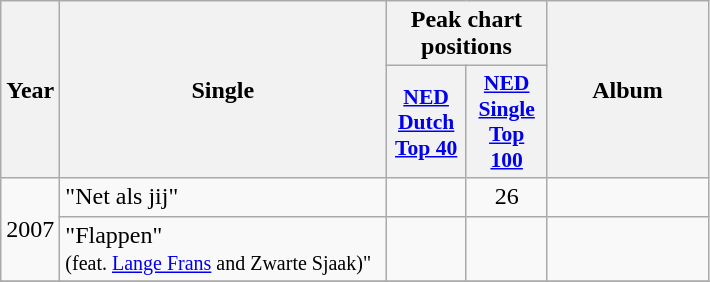<table class="wikitable">
<tr>
<th align="center" rowspan="2" width="10">Year</th>
<th align="center" rowspan="2" width="210">Single</th>
<th align="center" colspan="2" width="100">Peak chart positions</th>
<th align="center" rowspan="2" width="100">Album</th>
</tr>
<tr>
<th scope="col" style="width:3em;font-size:90%;"><a href='#'>NED <br>Dutch <br>Top 40</a></th>
<th scope="col" style="width:3em;font-size:90%;"><a href='#'>NED <br>Single <br>Top 100</a><br></th>
</tr>
<tr>
<td style="text-align:center;" rowspan=2>2007</td>
<td>"Net als jij"</td>
<td style="text-align:center;"></td>
<td style="text-align:center;">26</td>
<td style="text-align:center;"></td>
</tr>
<tr>
<td>"Flappen" <br><small>(feat. <a href='#'>Lange Frans</a> and Zwarte Sjaak)"</small></td>
<td style="text-align:center;"></td>
<td style="text-align:center;"></td>
<td style="text-align:center;"></td>
</tr>
<tr>
</tr>
</table>
